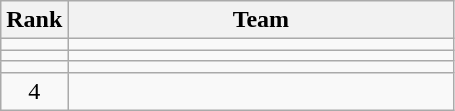<table class="wikitable" style="text-align: center;">
<tr>
<th width=>Rank</th>
<th width=250>Team</th>
</tr>
<tr>
<td></td>
<td align="left"></td>
</tr>
<tr>
<td></td>
<td align="left"></td>
</tr>
<tr>
<td></td>
<td align="left"></td>
</tr>
<tr>
<td>4</td>
<td align="left"></td>
</tr>
</table>
